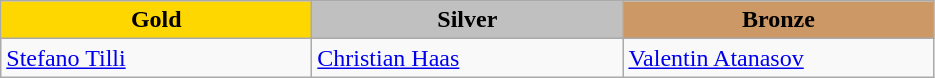<table class="wikitable" style="text-align:left">
<tr align="center">
<td width=200 bgcolor=gold><strong>Gold</strong></td>
<td width=200 bgcolor=silver><strong>Silver</strong></td>
<td width=200 bgcolor=CC9966><strong>Bronze</strong></td>
</tr>
<tr>
<td><a href='#'>Stefano Tilli</a><br><em></em></td>
<td><a href='#'>Christian Haas</a><br><em></em></td>
<td><a href='#'>Valentin Atanasov</a><br><em></em></td>
</tr>
</table>
